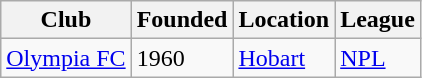<table class="wikitable">
<tr>
<th>Club</th>
<th>Founded</th>
<th>Location</th>
<th>League</th>
</tr>
<tr>
<td><a href='#'>Olympia FC</a></td>
<td>1960</td>
<td><a href='#'>Hobart</a></td>
<td><a href='#'>NPL</a></td>
</tr>
</table>
